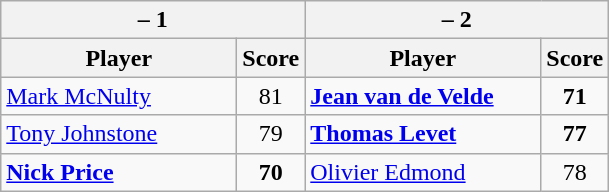<table class=wikitable>
<tr>
<th colspan=2> – 1</th>
<th colspan=2> – 2</th>
</tr>
<tr>
<th width=150>Player</th>
<th>Score</th>
<th width=150>Player</th>
<th>Score</th>
</tr>
<tr>
<td><a href='#'>Mark McNulty</a></td>
<td align=center>81</td>
<td><strong><a href='#'>Jean van de Velde</a></strong></td>
<td align=center><strong>71</strong></td>
</tr>
<tr>
<td><a href='#'>Tony Johnstone</a></td>
<td align=center>79</td>
<td><strong><a href='#'>Thomas Levet</a></strong></td>
<td align=center><strong>77</strong></td>
</tr>
<tr>
<td><strong><a href='#'>Nick Price</a></strong></td>
<td align=center><strong>70</strong></td>
<td><a href='#'>Olivier Edmond</a></td>
<td align=center>78</td>
</tr>
</table>
